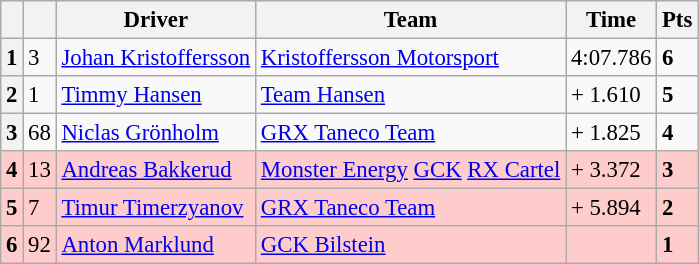<table class="wikitable" style="font-size:95%">
<tr>
<th></th>
<th></th>
<th>Driver</th>
<th>Team</th>
<th>Time</th>
<th>Pts</th>
</tr>
<tr>
<th>1</th>
<td>3</td>
<td> <a href='#'>Johan Kristoffersson</a></td>
<td><a href='#'>Kristoffersson Motorsport</a></td>
<td>4:07.786</td>
<td><strong>6</strong></td>
</tr>
<tr>
<th>2</th>
<td>1</td>
<td> <a href='#'>Timmy Hansen</a></td>
<td><a href='#'>Team Hansen</a></td>
<td>+ 1.610</td>
<td><strong>5</strong></td>
</tr>
<tr>
<th>3</th>
<td>68</td>
<td> <a href='#'>Niclas Grönholm</a></td>
<td><a href='#'>GRX Taneco Team</a></td>
<td>+ 1.825</td>
<td><strong>4</strong></td>
</tr>
<tr>
<th style="background:#ffcccc;">4</th>
<td style="background:#ffcccc;">13</td>
<td style="background:#ffcccc;"> <a href='#'>Andreas Bakkerud</a></td>
<td style="background:#ffcccc;"><a href='#'>Monster Energy</a> <a href='#'>GCK</a> <a href='#'>RX Cartel</a></td>
<td style="background:#ffcccc;">+ 3.372</td>
<td style="background:#ffcccc;"><strong>3</strong></td>
</tr>
<tr>
<th style="background:#ffcccc;">5</th>
<td style="background:#ffcccc;">7</td>
<td style="background:#ffcccc;"> <a href='#'>Timur Timerzyanov</a></td>
<td style="background:#ffcccc;"><a href='#'>GRX Taneco Team</a></td>
<td style="background:#ffcccc;">+ 5.894</td>
<td style="background:#ffcccc;"><strong>2</strong></td>
</tr>
<tr>
<th style="background:#ffcccc;">6</th>
<td style="background:#ffcccc;">92</td>
<td style="background:#ffcccc;"> <a href='#'>Anton Marklund</a></td>
<td style="background:#ffcccc;"><a href='#'>GCK Bilstein</a></td>
<td style="background:#ffcccc;"><strong></strong></td>
<td style="background:#ffcccc;"><strong>1</strong></td>
</tr>
</table>
